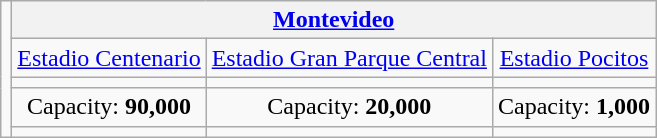<table class="wikitable" style="text-align:center">
<tr>
<td rowspan="5"><br></td>
<th colspan=3><a href='#'>Montevideo</a></th>
</tr>
<tr>
<td><a href='#'>Estadio Centenario</a></td>
<td><a href='#'>Estadio Gran Parque Central</a></td>
<td><a href='#'>Estadio Pocitos</a></td>
</tr>
<tr>
<td><small></small></td>
<td><small></small></td>
<td><small></small></td>
</tr>
<tr>
<td>Capacity: <strong>90,000</strong></td>
<td>Capacity: <strong>20,000</strong></td>
<td>Capacity: <strong>1,000</strong></td>
</tr>
<tr>
<td></td>
<td></td>
<td></td>
</tr>
</table>
